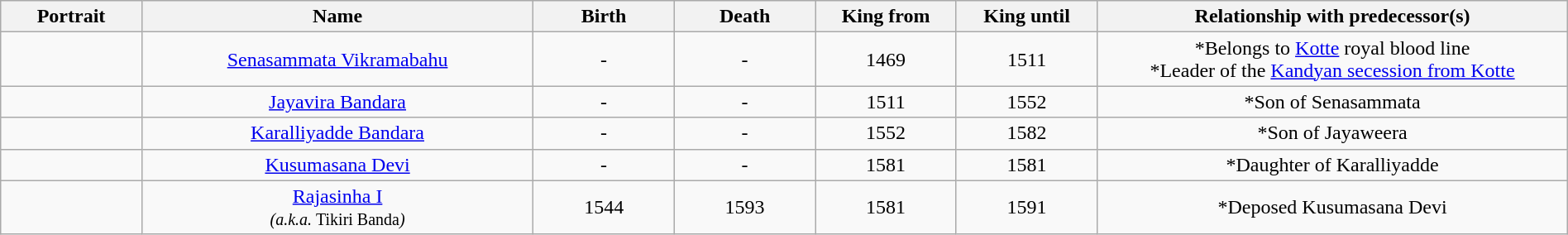<table width=100% class="wikitable">
<tr>
<th width=9%>Portrait</th>
<th width=25%>Name</th>
<th width=9%>Birth</th>
<th width=9%>Death</th>
<th width=9%>King from</th>
<th width=9%>King until</th>
<th width=30%>Relationship with predecessor(s)</th>
</tr>
<tr>
<td align="center"></td>
<td align="center"><a href='#'>Senasammata Vikramabahu</a></td>
<td align="center">-</td>
<td align="center">-</td>
<td align="center">1469</td>
<td align="center">1511</td>
<td align="center">*Belongs to <a href='#'>Kotte</a> royal blood line<br>*Leader of the <a href='#'>Kandyan secession from Kotte</a></td>
</tr>
<tr>
<td align="center"></td>
<td align="center"><a href='#'>Jayavira Bandara</a></td>
<td align="center">-</td>
<td align="center">-</td>
<td align="center">1511</td>
<td align="center">1552</td>
<td align="center">*Son of Senasammata</td>
</tr>
<tr>
<td align="center"></td>
<td align="center"><a href='#'>Karalliyadde Bandara</a></td>
<td align="center">-</td>
<td align="center">-</td>
<td align="center">1552</td>
<td align="center">1582</td>
<td align="center">*Son of Jayaweera</td>
</tr>
<tr>
<td align="center"></td>
<td align="center"><a href='#'>Kusumasana Devi</a></td>
<td align="center">-</td>
<td align="center">-</td>
<td align="center">1581</td>
<td align="center">1581</td>
<td align="center">*Daughter of Karalliyadde</td>
</tr>
<tr>
<td align="center"></td>
<td align="center"><a href='#'>Rajasinha I</a><br><small><em>(a.k.a. </em>Tikiri Banda<em>)</em></small></td>
<td align="center">1544</td>
<td align="center">1593</td>
<td align="center">1581</td>
<td align="center">1591</td>
<td align="center">*Deposed Kusumasana Devi</td>
</tr>
</table>
